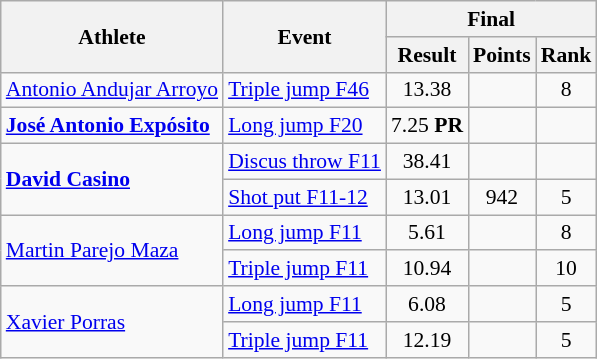<table class=wikitable style="font-size:90%">
<tr>
<th rowspan="2">Athlete</th>
<th rowspan="2">Event</th>
<th colspan="3">Final</th>
</tr>
<tr>
<th>Result</th>
<th>Points</th>
<th>Rank</th>
</tr>
<tr align=center>
<td align=left><a href='#'>Antonio Andujar Arroyo</a></td>
<td align=left><a href='#'>Triple jump F46</a></td>
<td>13.38</td>
<td></td>
<td>8</td>
</tr>
<tr align=center>
<td align=left><strong><a href='#'>José Antonio Expósito</a></strong></td>
<td align=left><a href='#'>Long jump F20</a></td>
<td>7.25 <strong>PR</strong></td>
<td></td>
<td></td>
</tr>
<tr align=center>
<td align=left rowspan=2><strong><a href='#'>David Casino</a></strong></td>
<td align=left><a href='#'>Discus throw F11</a></td>
<td>38.41</td>
<td></td>
<td></td>
</tr>
<tr align=center>
<td align=left><a href='#'>Shot put F11-12</a></td>
<td>13.01</td>
<td>942</td>
<td>5</td>
</tr>
<tr align=center>
<td align=left rowspan=2><a href='#'>Martin Parejo Maza</a></td>
<td align=left><a href='#'>Long jump F11</a></td>
<td>5.61</td>
<td></td>
<td>8</td>
</tr>
<tr align=center>
<td align=left><a href='#'>Triple jump F11</a></td>
<td>10.94</td>
<td></td>
<td>10</td>
</tr>
<tr align=center>
<td align=left rowspan=2><a href='#'>Xavier Porras</a></td>
<td align=left><a href='#'>Long jump F11</a></td>
<td>6.08</td>
<td></td>
<td>5</td>
</tr>
<tr align=center>
<td align=left><a href='#'>Triple jump F11</a></td>
<td>12.19</td>
<td></td>
<td>5</td>
</tr>
</table>
